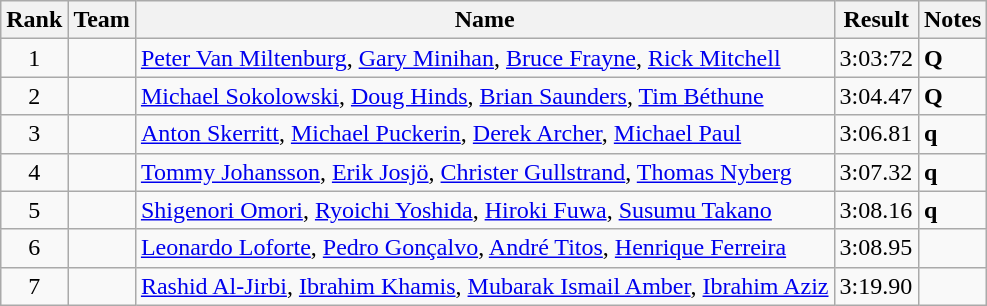<table class="sortable wikitable">
<tr>
<th>Rank</th>
<th>Team</th>
<th>Name</th>
<th>Result</th>
<th>Notes</th>
</tr>
<tr>
<td align="center">1</td>
<td></td>
<td><a href='#'>Peter Van Miltenburg</a>, <a href='#'>Gary Minihan</a>, <a href='#'>Bruce Frayne</a>, <a href='#'>Rick Mitchell</a></td>
<td>3:03:72</td>
<td><strong>Q</strong></td>
</tr>
<tr>
<td align="center">2</td>
<td></td>
<td><a href='#'>Michael Sokolowski</a>, <a href='#'>Doug Hinds</a>, <a href='#'>Brian Saunders</a>, <a href='#'>Tim Béthune</a></td>
<td>3:04.47</td>
<td><strong>Q</strong></td>
</tr>
<tr>
<td align="center">3</td>
<td></td>
<td><a href='#'>Anton Skerritt</a>, <a href='#'>Michael Puckerin</a>, <a href='#'>Derek Archer</a>, <a href='#'>Michael Paul</a></td>
<td>3:06.81</td>
<td><strong>q</strong></td>
</tr>
<tr>
<td align="center">4</td>
<td></td>
<td><a href='#'>Tommy Johansson</a>, <a href='#'>Erik Josjö</a>, <a href='#'>Christer Gullstrand</a>, <a href='#'>Thomas Nyberg</a></td>
<td>3:07.32</td>
<td><strong>q</strong></td>
</tr>
<tr>
<td align="center">5</td>
<td></td>
<td><a href='#'>Shigenori Omori</a>, <a href='#'>Ryoichi Yoshida</a>, <a href='#'>Hiroki Fuwa</a>, <a href='#'>Susumu Takano</a></td>
<td>3:08.16</td>
<td><strong>q</strong></td>
</tr>
<tr>
<td align="center">6</td>
<td></td>
<td><a href='#'>Leonardo Loforte</a>, <a href='#'>Pedro Gonçalvo</a>, <a href='#'>André Titos</a>, <a href='#'>Henrique Ferreira</a></td>
<td>3:08.95</td>
<td></td>
</tr>
<tr>
<td align="center">7</td>
<td></td>
<td><a href='#'>Rashid Al-Jirbi</a>, <a href='#'>Ibrahim Khamis</a>, <a href='#'>Mubarak Ismail Amber</a>, <a href='#'>Ibrahim Aziz</a></td>
<td>3:19.90</td>
<td></td>
</tr>
</table>
